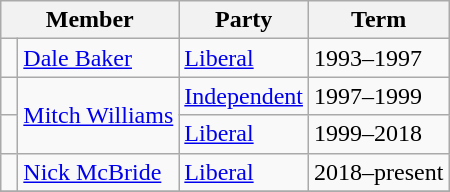<table class="wikitable">
<tr>
<th colspan="2">Member</th>
<th>Party</th>
<th>Term</th>
</tr>
<tr>
<td> </td>
<td><a href='#'>Dale Baker</a></td>
<td><a href='#'>Liberal</a></td>
<td>1993–1997</td>
</tr>
<tr>
<td> </td>
<td rowspan="2"><a href='#'>Mitch Williams</a></td>
<td><a href='#'>Independent</a></td>
<td>1997–1999</td>
</tr>
<tr>
<td> </td>
<td><a href='#'>Liberal</a></td>
<td>1999–2018</td>
</tr>
<tr>
<td> </td>
<td><a href='#'>Nick McBride</a></td>
<td><a href='#'>Liberal</a></td>
<td>2018–present</td>
</tr>
<tr>
</tr>
</table>
